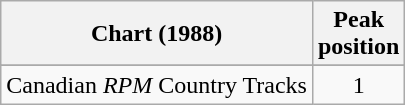<table class="wikitable">
<tr>
<th align="left">Chart (1988)</th>
<th align="center">Peak<br>position</th>
</tr>
<tr>
</tr>
<tr>
<td align="left">Canadian <em>RPM</em> Country Tracks</td>
<td align="center">1</td>
</tr>
</table>
